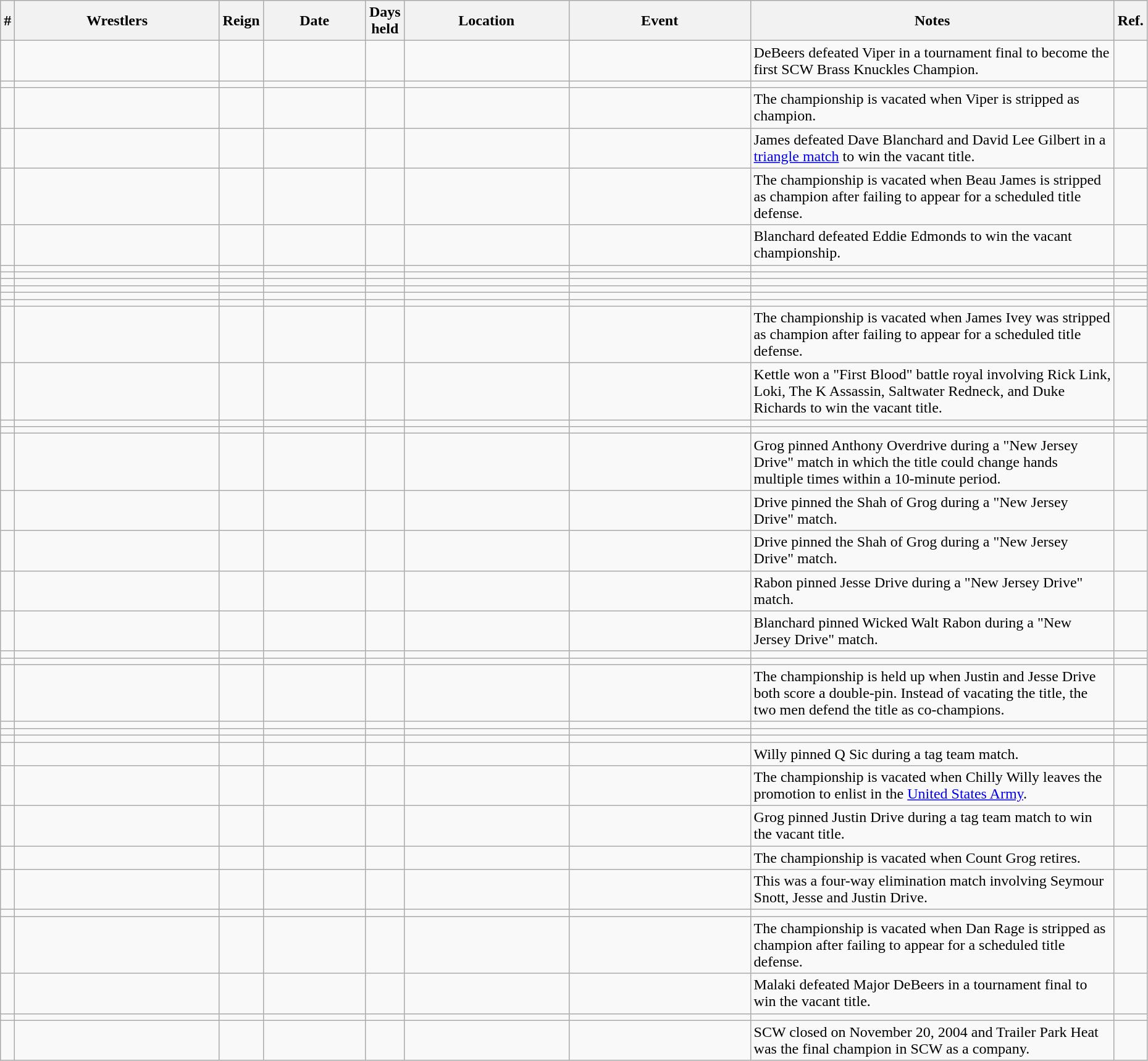<table class="wikitable sortable" width=98% style="text-align:center;">
<tr>
<th width=0%>#</th>
<th width=20%>Wrestlers</th>
<th width=0%>Reign</th>
<th width=10%>Date</th>
<th width=0%>Days<br>held</th>
<th width=16%>Location</th>
<th width=18%>Event</th>
<th width=60% class="unsortable">Notes</th>
<th width=0% class="unsortable">Ref.</th>
</tr>
<tr>
<td></td>
<td></td>
<td></td>
<td></td>
<td></td>
<td></td>
<td></td>
<td align="left">DeBeers defeated Viper in a tournament final to become the first SCW Brass Knuckles Champion.</td>
<td align="left"></td>
</tr>
<tr>
<td></td>
<td></td>
<td></td>
<td></td>
<td></td>
<td></td>
<td></td>
<td align="left"></td>
<td align="left"></td>
</tr>
<tr>
<td></td>
<td></td>
<td></td>
<td></td>
<td></td>
<td></td>
<td></td>
<td align="left">The championship is vacated when Viper is stripped as champion.</td>
<td align="left"></td>
</tr>
<tr>
<td></td>
<td></td>
<td></td>
<td></td>
<td></td>
<td></td>
<td></td>
<td align="left">James defeated Dave Blanchard and David Lee Gilbert in a <a href='#'>triangle match</a> to win the vacant title.</td>
<td align="left"></td>
</tr>
<tr>
<td></td>
<td></td>
<td></td>
<td></td>
<td></td>
<td></td>
<td></td>
<td align="left">The championship is vacated when Beau James is stripped as champion after failing to appear for a scheduled title defense.</td>
<td align="left"></td>
</tr>
<tr>
<td></td>
<td></td>
<td></td>
<td></td>
<td></td>
<td></td>
<td></td>
<td align="left">Blanchard defeated Eddie Edmonds to win the vacant championship.</td>
<td align="left"></td>
</tr>
<tr>
<td></td>
<td></td>
<td></td>
<td></td>
<td></td>
<td></td>
<td></td>
<td align="left"></td>
<td align="left"></td>
</tr>
<tr>
<td></td>
<td></td>
<td></td>
<td></td>
<td></td>
<td></td>
<td></td>
<td align="left"></td>
<td align="left"></td>
</tr>
<tr>
<td></td>
<td></td>
<td></td>
<td></td>
<td></td>
<td></td>
<td></td>
<td align="left"></td>
<td align="left"></td>
</tr>
<tr>
<td></td>
<td></td>
<td></td>
<td></td>
<td></td>
<td></td>
<td></td>
<td align="left"></td>
<td align="left"></td>
</tr>
<tr>
<td></td>
<td></td>
<td></td>
<td></td>
<td></td>
<td></td>
<td></td>
<td align="left"></td>
<td align="left"></td>
</tr>
<tr>
<td></td>
<td></td>
<td></td>
<td></td>
<td></td>
<td></td>
<td></td>
<td align="left"></td>
<td align="left"></td>
</tr>
<tr>
<td></td>
<td></td>
<td></td>
<td></td>
<td></td>
<td></td>
<td></td>
<td align="left">The championship is vacated when James Ivey was stripped as champion after failing to appear for a scheduled title defense.</td>
<td align="left"></td>
</tr>
<tr>
<td></td>
<td></td>
<td></td>
<td></td>
<td></td>
<td></td>
<td></td>
<td align="left">Kettle won a "First Blood" battle royal involving Rick Link, Loki, The K Assassin, Saltwater Redneck, and Duke Richards to win the vacant title.</td>
<td align="left"></td>
</tr>
<tr>
<td></td>
<td></td>
<td></td>
<td></td>
<td></td>
<td></td>
<td></td>
<td align="left"></td>
<td align="left"></td>
</tr>
<tr>
<td></td>
<td></td>
<td></td>
<td></td>
<td></td>
<td></td>
<td></td>
<td align="left"></td>
<td align="left"></td>
</tr>
<tr>
<td></td>
<td></td>
<td></td>
<td></td>
<td></td>
<td></td>
<td></td>
<td align="left">Grog pinned Anthony Overdrive during a "New Jersey Drive" match in which the title could change hands multiple times within a 10-minute period.</td>
<td align="left"></td>
</tr>
<tr>
<td></td>
<td></td>
<td></td>
<td></td>
<td></td>
<td></td>
<td></td>
<td align="left">Drive pinned the Shah of Grog during a "New Jersey Drive" match.</td>
<td align="left"></td>
</tr>
<tr>
<td></td>
<td></td>
<td></td>
<td></td>
<td></td>
<td></td>
<td></td>
<td align="left">Drive pinned the Shah of Grog during a "New Jersey Drive" match.</td>
<td align="left"></td>
</tr>
<tr>
<td></td>
<td></td>
<td></td>
<td></td>
<td></td>
<td></td>
<td></td>
<td align="left">Rabon pinned Jesse Drive during a "New Jersey Drive" match.</td>
<td align="left"></td>
</tr>
<tr>
<td></td>
<td></td>
<td></td>
<td></td>
<td></td>
<td></td>
<td></td>
<td align="left">Blanchard pinned Wicked Walt Rabon during a "New Jersey Drive" match.</td>
<td align="left"></td>
</tr>
<tr>
<td></td>
<td></td>
<td></td>
<td></td>
<td></td>
<td></td>
<td></td>
<td align="left"></td>
<td align="left"></td>
</tr>
<tr>
<td></td>
<td></td>
<td></td>
<td></td>
<td></td>
<td></td>
<td></td>
<td align="left"></td>
<td align="left"></td>
</tr>
<tr>
<td></td>
<td></td>
<td></td>
<td></td>
<td></td>
<td></td>
<td></td>
<td align="left">The championship is held up when Justin and Jesse Drive both score a double-pin. Instead of vacating the title, the two men defend the title as co-champions.</td>
<td align="left"></td>
</tr>
<tr>
<td></td>
<td></td>
<td></td>
<td></td>
<td></td>
<td></td>
<td></td>
<td align="left"></td>
<td align="left"></td>
</tr>
<tr>
<td></td>
<td></td>
<td></td>
<td></td>
<td></td>
<td></td>
<td></td>
<td align="left"></td>
<td align="left"></td>
</tr>
<tr>
<td></td>
<td></td>
<td></td>
<td></td>
<td></td>
<td></td>
<td></td>
<td align="left"></td>
<td align="left"></td>
</tr>
<tr>
<td></td>
<td></td>
<td></td>
<td></td>
<td></td>
<td></td>
<td></td>
<td align="left">Willy pinned Q Sic during a tag team match.</td>
<td align="left"></td>
</tr>
<tr>
<td></td>
<td></td>
<td></td>
<td></td>
<td></td>
<td></td>
<td></td>
<td align="left">The championship is vacated when Chilly Willy leaves the promotion to enlist in the <a href='#'>United States Army</a>.</td>
<td align="left"></td>
</tr>
<tr>
<td></td>
<td></td>
<td></td>
<td></td>
<td></td>
<td></td>
<td></td>
<td align="left">Grog pinned Justin Drive during a tag team match to win the vacant title.</td>
<td align="left"></td>
</tr>
<tr>
<td></td>
<td></td>
<td></td>
<td></td>
<td></td>
<td></td>
<td></td>
<td align="left">The championship is vacated when Count Grog retires.</td>
<td align="left"></td>
</tr>
<tr>
<td></td>
<td></td>
<td></td>
<td></td>
<td></td>
<td></td>
<td></td>
<td align="left">This was a four-way elimination match involving Seymour Snott, Jesse and Justin Drive.</td>
<td align="left"></td>
</tr>
<tr>
<td></td>
<td></td>
<td></td>
<td></td>
<td></td>
<td></td>
<td></td>
<td align="left"></td>
<td align="left"></td>
</tr>
<tr>
<td></td>
<td></td>
<td></td>
<td></td>
<td></td>
<td></td>
<td></td>
<td align="left">The championship is vacated when Dan Rage is stripped as champion after failing to appear for a scheduled title defense.</td>
<td align="left"></td>
</tr>
<tr>
<td></td>
<td></td>
<td></td>
<td></td>
<td></td>
<td></td>
<td></td>
<td align="left">Malaki defeated Major DeBeers in a tournament final to win the vacant title.</td>
<td align="left"></td>
</tr>
<tr>
<td></td>
<td></td>
<td></td>
<td></td>
<td></td>
<td></td>
<td></td>
<td align="left"></td>
<td align="left"></td>
</tr>
<tr>
<td></td>
<td></td>
<td></td>
<td></td>
<td></td>
<td></td>
<td></td>
<td align="left">SCW closed on November 20, 2004 and Trailer Park Heat was the final champion in SCW as a company.</td>
<td align="left"></td>
</tr>
</table>
